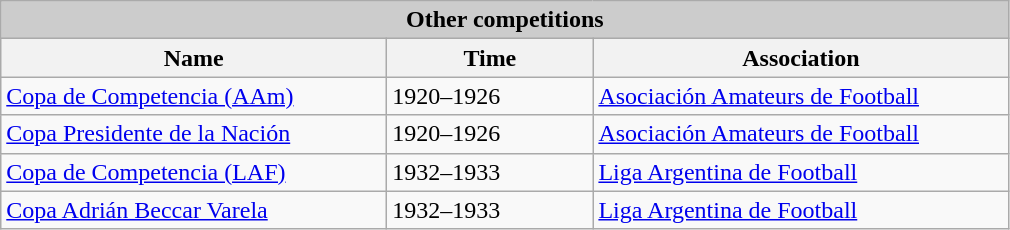<table class="wikitable sortable" style="text-align:left">
<tr>
<td colspan="3" style= "background: #cccccc; color: #000000; text-align:center;"><strong>Other competitions</strong></td>
</tr>
<tr>
<th width=250px>Name</th>
<th width=130px>Time</th>
<th width=270px>Association</th>
</tr>
<tr>
<td><a href='#'>Copa de Competencia (AAm)</a></td>
<td>1920–1926</td>
<td><a href='#'>Asociación Amateurs de Football</a></td>
</tr>
<tr>
<td><a href='#'>Copa Presidente de la Nación</a></td>
<td>1920–1926</td>
<td><a href='#'>Asociación Amateurs de Football</a> </td>
</tr>
<tr>
<td><a href='#'>Copa de Competencia (LAF)</a></td>
<td>1932–1933</td>
<td><a href='#'>Liga Argentina de Football</a></td>
</tr>
<tr>
<td><a href='#'>Copa Adrián Beccar Varela</a></td>
<td>1932–1933</td>
<td><a href='#'>Liga Argentina de Football</a></td>
</tr>
</table>
